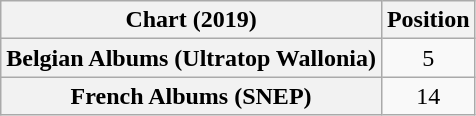<table class="wikitable sortable plainrowheaders" style="text-align:center">
<tr>
<th scope="col">Chart (2019)</th>
<th scope="col">Position</th>
</tr>
<tr>
<th scope="row">Belgian Albums (Ultratop Wallonia)</th>
<td>5</td>
</tr>
<tr>
<th scope="row">French Albums (SNEP)</th>
<td>14</td>
</tr>
</table>
